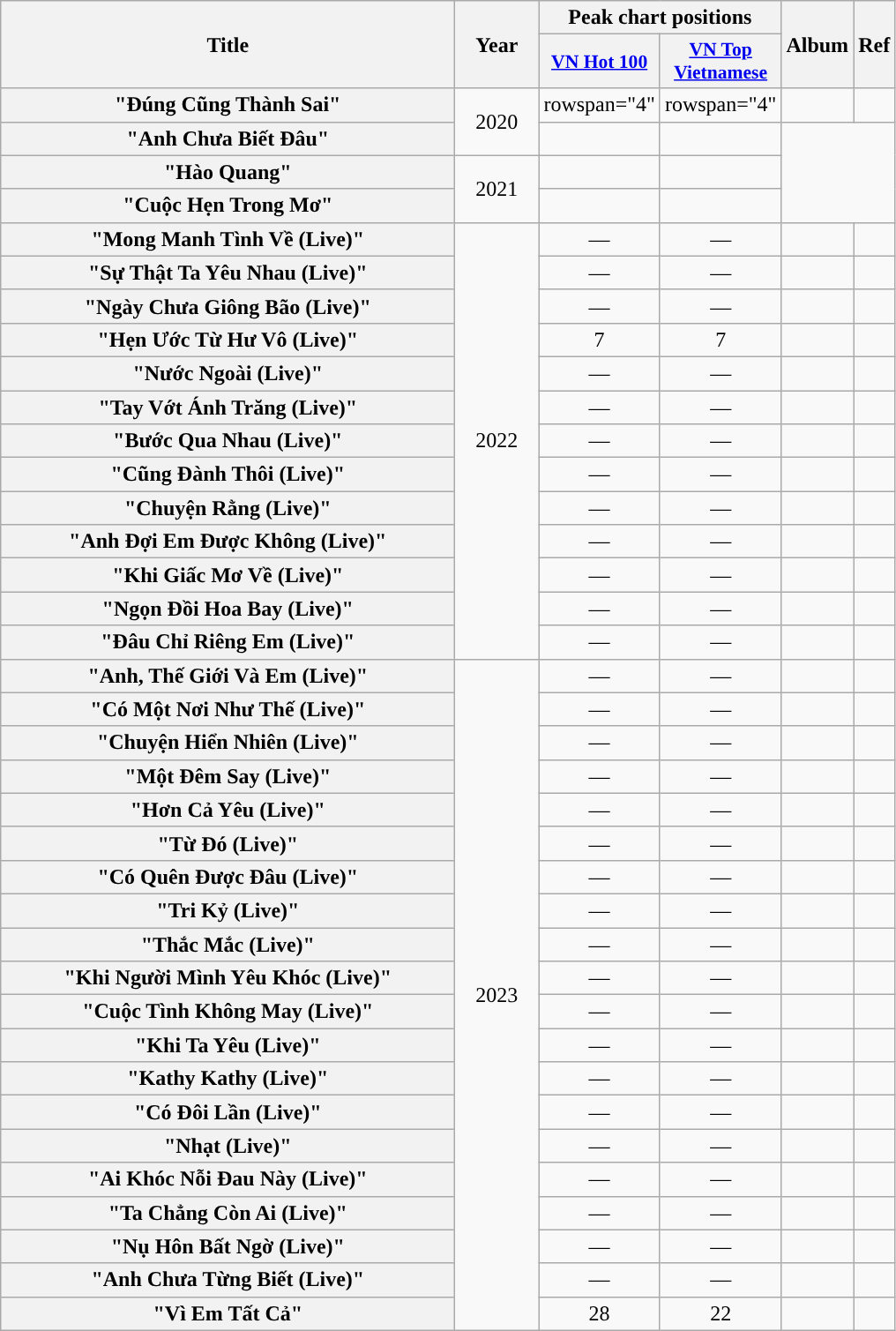<table class="wikitable plainrowheaders" style="text-align:center;">
<tr>
<th scope="col" style="width:21em;" rowspan="2">Title</th>
<th scope="col" style="width:3.5em;" rowspan="2">Year</th>
<th colspan="2”">Peak chart positions</th>
<th rowspan="2">Album</th>
<th scope="col" class="unsortable" rowspan="2">Ref</th>
</tr>
<tr>
<th style="width:4em;font-size:90%;"><a href='#'>VN Hot 100</a><br></th>
<th style="width:4em;font-size:90%;"><a href='#'>VN Top Vietnamese</a><br></th>
</tr>
<tr>
<th scope="row">"Đúng Cũng Thành Sai"</th>
<td rowspan="2">2020</td>
<td>rowspan="4" </td>
<td>rowspan="4" </td>
<td></td>
<td></td>
</tr>
<tr>
<th scope="row">"Anh Chưa Biết Đâu"</th>
<td></td>
<td></td>
</tr>
<tr>
<th scope="row">"Hào Quang"</th>
<td rowspan="2">2021</td>
<td></td>
<td></td>
</tr>
<tr>
<th scope="row">"Cuộc Hẹn Trong Mơ"</th>
<td></td>
<td></td>
</tr>
<tr>
<th scope="row">"Mong Manh Tình Về (Live)"</th>
<td rowspan="13">2022</td>
<td>—</td>
<td>—</td>
<td></td>
<td></td>
</tr>
<tr>
<th scope="row">"Sự Thật Ta Yêu Nhau (Live)" </th>
<td>—</td>
<td>—</td>
<td></td>
<td></td>
</tr>
<tr>
<th scope="row">"Ngày Chưa Giông Bão (Live)"</th>
<td>—</td>
<td>—</td>
<td></td>
<td></td>
</tr>
<tr>
<th scope="row">"Hẹn Ước Từ Hư Vô (Live)"</th>
<td>7</td>
<td>7</td>
<td></td>
<td></td>
</tr>
<tr>
<th scope="row">"Nước Ngoài (Live)"</th>
<td>—</td>
<td>—</td>
<td></td>
<td></td>
</tr>
<tr>
<th scope="row">"Tay Vớt Ánh Trăng (Live)"</th>
<td>—</td>
<td>—</td>
<td></td>
<td></td>
</tr>
<tr>
<th scope="row">"Bước Qua Nhau (Live)" </th>
<td>—</td>
<td>—</td>
<td></td>
<td></td>
</tr>
<tr>
<th scope="row">"Cũng Đành Thôi (Live)"</th>
<td>—</td>
<td>—</td>
<td></td>
<td></td>
</tr>
<tr>
<th scope="row">"Chuyện Rằng (Live)" </th>
<td>—</td>
<td>—</td>
<td></td>
<td></td>
</tr>
<tr>
<th scope="row">"Anh Đợi Em Được Không (Live)"</th>
<td>—</td>
<td>—</td>
<td></td>
<td></td>
</tr>
<tr>
<th scope="row">"Khi Giấc Mơ Về (Live)"</th>
<td>—</td>
<td>—</td>
<td></td>
<td></td>
</tr>
<tr>
<th scope="row">"Ngọn Đồi Hoa Bay (Live)"</th>
<td>—</td>
<td>—</td>
<td></td>
<td></td>
</tr>
<tr>
<th scope="row">"Đâu Chỉ Riêng Em (Live)"</th>
<td>—</td>
<td>—</td>
<td></td>
<td></td>
</tr>
<tr>
<th scope="row">"Anh, Thế Giới Và Em (Live)"</th>
<td rowspan="20">2023</td>
<td>—</td>
<td>—</td>
<td></td>
<td></td>
</tr>
<tr>
<th scope="row">"Có Một Nơi Như Thế (Live)" </th>
<td>—</td>
<td>—</td>
<td></td>
<td></td>
</tr>
<tr>
<th scope="row">"Chuyện Hiển Nhiên (Live)"</th>
<td>—</td>
<td>—</td>
<td></td>
<td></td>
</tr>
<tr>
<th scope="row">"Một Đêm Say (Live)"</th>
<td>—</td>
<td>—</td>
<td></td>
<td></td>
</tr>
<tr>
<th scope="row">"Hơn Cả Yêu (Live)" </th>
<td>—</td>
<td>—</td>
<td></td>
<td></td>
</tr>
<tr>
<th scope="row">"Từ Đó (Live)"</th>
<td>—</td>
<td>—</td>
<td></td>
<td></td>
</tr>
<tr>
<th scope="row">"Có Quên Được Đâu (Live)"</th>
<td>—</td>
<td>—</td>
<td></td>
<td></td>
</tr>
<tr>
<th scope="row">"Tri Kỷ (Live)" </th>
<td>—</td>
<td>—</td>
<td></td>
<td></td>
</tr>
<tr>
<th scope="row">"Thắc Mắc (Live)" </th>
<td>—</td>
<td>—</td>
<td></td>
<td></td>
</tr>
<tr>
<th scope="row">"Khi Người Mình Yêu Khóc (Live)"</th>
<td>—</td>
<td>—</td>
<td></td>
<td></td>
</tr>
<tr>
<th scope="row">"Cuộc Tình Không May (Live)" </th>
<td>—</td>
<td>—</td>
<td></td>
<td></td>
</tr>
<tr>
<th scope="row">"Khi Ta Yêu (Live)"</th>
<td>—</td>
<td>—</td>
<td></td>
<td></td>
</tr>
<tr>
<th scope="row">"Kathy Kathy (Live)"</th>
<td>—</td>
<td>—</td>
<td></td>
<td></td>
</tr>
<tr>
<th scope="row">"Có Đôi Lần (Live)" </th>
<td>—</td>
<td>—</td>
<td></td>
<td></td>
</tr>
<tr>
<th scope="row">"Nhạt (Live)"</th>
<td>—</td>
<td>—</td>
<td></td>
<td></td>
</tr>
<tr>
<th scope="row">"Ai Khóc Nỗi Đau Này (Live)"</th>
<td>—</td>
<td>—</td>
<td></td>
<td></td>
</tr>
<tr>
<th scope="row">"Ta Chẳng Còn Ai (Live)"</th>
<td>—</td>
<td>—</td>
<td></td>
<td></td>
</tr>
<tr>
<th scope="row">"Nụ Hôn Bất Ngờ (Live)"</th>
<td>—</td>
<td>—</td>
<td></td>
<td></td>
</tr>
<tr>
<th scope="row">"Anh Chưa Từng Biết (Live)"</th>
<td>—</td>
<td>—</td>
<td></td>
<td></td>
</tr>
<tr>
<th scope="row">"Vì Em Tất Cả"</th>
<td>28</td>
<td>22</td>
<td></td>
<td></td>
</tr>
</table>
